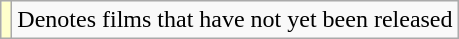<table class="wikitable">
<tr>
<td style="background:#FFFFCC;"></td>
<td>Denotes films that have not yet been released</td>
</tr>
</table>
